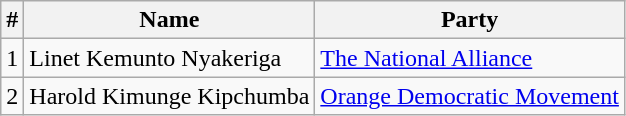<table class="wikitable sortable">
<tr>
<th>#</th>
<th>Name</th>
<th>Party</th>
</tr>
<tr>
<td>1</td>
<td>Linet Kemunto Nyakeriga</td>
<td><a href='#'>The National Alliance</a></td>
</tr>
<tr>
<td>2</td>
<td>Harold Kimunge Kipchumba</td>
<td><a href='#'>Orange Democratic Movement</a></td>
</tr>
</table>
